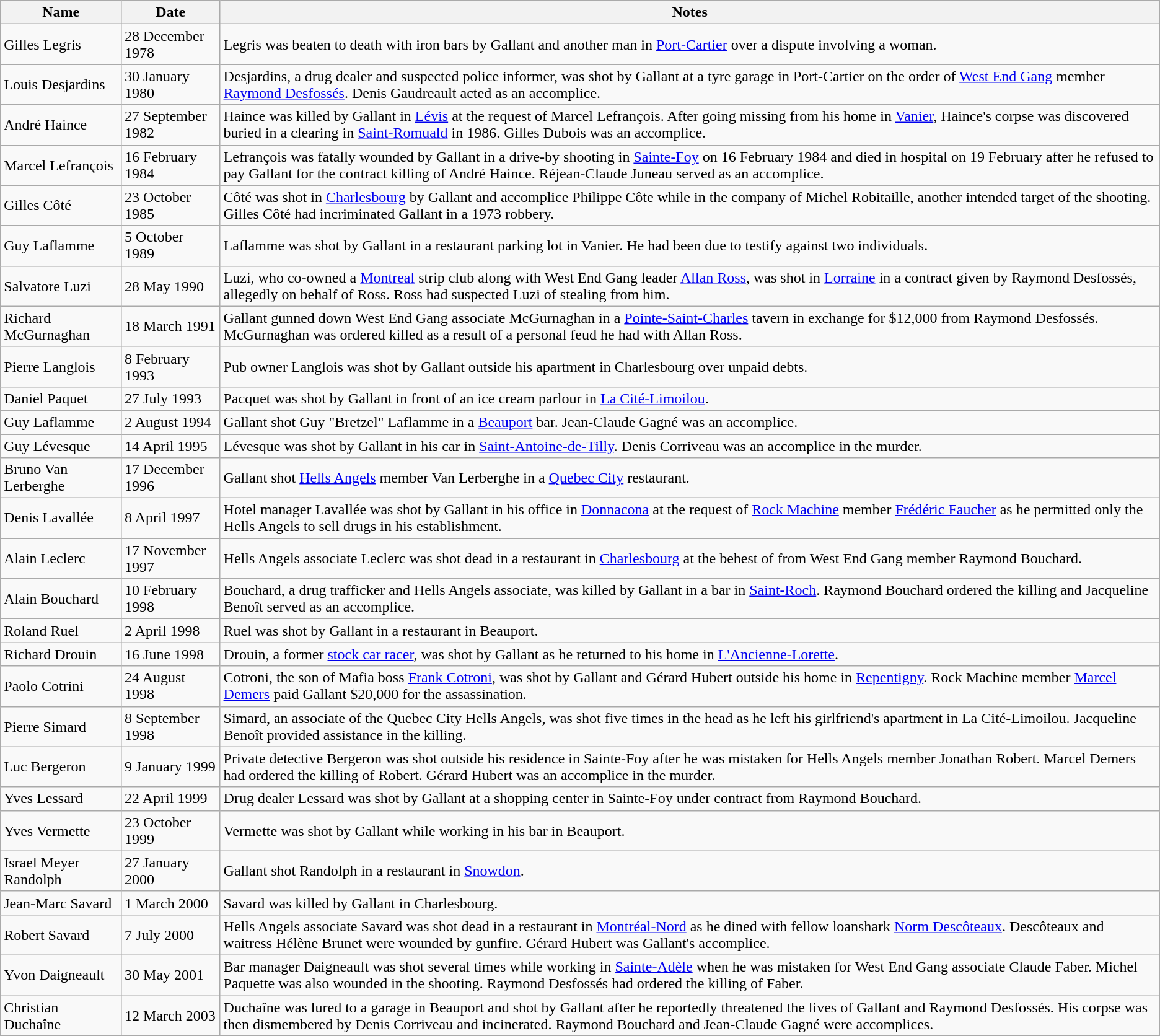<table border="1" class="wikitable">
<tr>
<th>Name</th>
<th>Date</th>
<th>Notes</th>
</tr>
<tr>
<td>Gilles Legris</td>
<td>28 December 1978</td>
<td>Legris was beaten to death with iron bars by Gallant and another man in <a href='#'>Port-Cartier</a> over a dispute involving a woman.</td>
</tr>
<tr>
<td>Louis Desjardins</td>
<td>30 January 1980</td>
<td>Desjardins, a drug dealer and suspected police informer, was shot by Gallant at a tyre garage in Port-Cartier on the order of <a href='#'>West End Gang</a> member <a href='#'>Raymond Desfossés</a>. Denis Gaudreault acted as an accomplice.</td>
</tr>
<tr>
<td>André Haince</td>
<td>27 September 1982</td>
<td>Haince was killed by Gallant in <a href='#'>Lévis</a> at the request of Marcel Lefrançois. After going missing from his home in <a href='#'>Vanier</a>, Haince's corpse was discovered buried in a clearing in <a href='#'>Saint-Romuald</a> in 1986. Gilles Dubois was an accomplice.</td>
</tr>
<tr>
<td>Marcel Lefrançois</td>
<td>16 February 1984</td>
<td>Lefrançois was fatally wounded by Gallant in a drive-by shooting in <a href='#'>Sainte-Foy</a> on 16 February 1984 and died in hospital on 19 February after he refused to pay Gallant for the contract killing of André Haince. Réjean-Claude Juneau served as an accomplice.</td>
</tr>
<tr>
<td>Gilles Côté</td>
<td>23 October 1985</td>
<td>Côté was shot in <a href='#'>Charlesbourg</a> by Gallant and accomplice Philippe Côte while in the company of Michel Robitaille, another intended target of the shooting. Gilles Côté had incriminated Gallant in a 1973 robbery.</td>
</tr>
<tr>
<td>Guy Laflamme</td>
<td>5 October 1989</td>
<td>Laflamme was shot by Gallant in a restaurant parking lot in Vanier. He had been due to testify against two individuals.</td>
</tr>
<tr>
<td>Salvatore Luzi</td>
<td>28 May 1990</td>
<td>Luzi, who co-owned a <a href='#'>Montreal</a> strip club along with West End Gang leader <a href='#'>Allan Ross</a>, was shot in <a href='#'>Lorraine</a> in a contract given by Raymond Desfossés, allegedly on behalf of Ross. Ross had suspected Luzi of stealing from him.</td>
</tr>
<tr>
<td>Richard McGurnaghan</td>
<td>18 March 1991</td>
<td>Gallant gunned down West End Gang associate McGurnaghan in a <a href='#'>Pointe-Saint-Charles</a> tavern in exchange for $12,000 from Raymond  Desfossés. McGurnaghan was ordered killed as a result of a personal feud he had with Allan Ross.</td>
</tr>
<tr>
<td>Pierre Langlois</td>
<td>8 February 1993</td>
<td>Pub owner Langlois was shot by Gallant outside his apartment in Charlesbourg over unpaid debts.</td>
</tr>
<tr>
<td>Daniel Paquet</td>
<td>27 July 1993</td>
<td>Pacquet was shot by Gallant in front of an ice cream parlour in <a href='#'>La Cité-Limoilou</a>.</td>
</tr>
<tr>
<td>Guy Laflamme</td>
<td>2 August 1994</td>
<td>Gallant shot Guy "Bretzel" Laflamme in a <a href='#'>Beauport</a> bar. Jean-Claude Gagné was an accomplice.</td>
</tr>
<tr>
<td>Guy Lévesque</td>
<td>14 April 1995</td>
<td>Lévesque was shot by Gallant in his car in <a href='#'>Saint-Antoine-de-Tilly</a>. Denis Corriveau was an accomplice in the murder.</td>
</tr>
<tr>
<td>Bruno Van Lerberghe</td>
<td>17 December 1996</td>
<td>Gallant shot <a href='#'>Hells Angels</a> member Van Lerberghe in a <a href='#'>Quebec City</a> restaurant.</td>
</tr>
<tr>
<td>Denis Lavallée</td>
<td>8 April 1997</td>
<td>Hotel manager Lavallée was shot by Gallant in his office in <a href='#'>Donnacona</a> at the request of <a href='#'>Rock Machine</a> member <a href='#'>Frédéric Faucher</a> as he permitted only the Hells Angels to sell drugs in his establishment.</td>
</tr>
<tr>
<td>Alain Leclerc</td>
<td>17 November 1997</td>
<td>Hells Angels associate Leclerc was shot dead in a restaurant in <a href='#'>Charlesbourg</a> at the behest of from West End Gang member Raymond Bouchard.</td>
</tr>
<tr>
<td>Alain Bouchard</td>
<td>10 February 1998</td>
<td>Bouchard, a drug trafficker and Hells Angels associate, was killed by Gallant in a bar in <a href='#'>Saint-Roch</a>. Raymond Bouchard ordered the killing and Jacqueline Benoît served as an accomplice.</td>
</tr>
<tr>
<td>Roland Ruel</td>
<td>2 April 1998</td>
<td>Ruel was shot by Gallant in a restaurant in Beauport.</td>
</tr>
<tr>
<td>Richard Drouin</td>
<td>16 June 1998</td>
<td>Drouin, a former <a href='#'>stock car racer</a>, was shot by Gallant as he returned to his home in <a href='#'>L'Ancienne-Lorette</a>.</td>
</tr>
<tr>
<td>Paolo Cotrini</td>
<td>24 August 1998</td>
<td>Cotroni, the son of Mafia boss <a href='#'>Frank Cotroni</a>, was shot by Gallant and Gérard Hubert outside his home in <a href='#'>Repentigny</a>. Rock Machine member <a href='#'>Marcel Demers</a> paid Gallant $20,000 for the assassination.</td>
</tr>
<tr>
<td>Pierre Simard</td>
<td>8 September 1998</td>
<td>Simard, an associate of the Quebec City Hells Angels, was shot five times in the head as he left his girlfriend's apartment in La Cité-Limoilou. Jacqueline Benoît provided assistance in the killing.</td>
</tr>
<tr>
<td>Luc Bergeron</td>
<td>9 January 1999</td>
<td>Private detective Bergeron was shot outside his residence in Sainte-Foy after he was mistaken for Hells Angels member Jonathan Robert. Marcel Demers had ordered the killing of Robert. Gérard Hubert was an accomplice in the murder.</td>
</tr>
<tr>
<td>Yves Lessard</td>
<td>22 April 1999</td>
<td>Drug dealer Lessard was shot by Gallant at a shopping center in Sainte-Foy under contract from Raymond Bouchard.</td>
</tr>
<tr>
<td>Yves Vermette</td>
<td>23 October 1999</td>
<td>Vermette was shot by Gallant while working in his bar in Beauport.</td>
</tr>
<tr>
<td>Israel Meyer Randolph</td>
<td>27 January 2000</td>
<td>Gallant shot Randolph in a restaurant in <a href='#'>Snowdon</a>.</td>
</tr>
<tr>
<td>Jean-Marc Savard</td>
<td>1 March 2000</td>
<td>Savard was killed by Gallant in Charlesbourg.</td>
</tr>
<tr>
<td>Robert Savard</td>
<td>7 July 2000</td>
<td>Hells Angels associate Savard was shot dead in a restaurant in <a href='#'>Montréal-Nord</a> as he dined with fellow loanshark <a href='#'>Norm Descôteaux</a>. Descôteaux and waitress Hélène Brunet were wounded by gunfire. Gérard Hubert was Gallant's accomplice.</td>
</tr>
<tr>
<td>Yvon Daigneault</td>
<td>30 May 2001</td>
<td>Bar manager Daigneault was shot several times while working in <a href='#'>Sainte-Adèle</a> when he was mistaken for West End Gang associate Claude Faber. Michel Paquette was also wounded in the shooting. Raymond Desfossés had ordered the killing of Faber.</td>
</tr>
<tr>
<td>Christian Duchaîne</td>
<td>12 March 2003</td>
<td>Duchaîne was lured to a garage in Beauport and shot by Gallant after he reportedly threatened the lives of Gallant and Raymond Desfossés. His corpse was then dismembered by Denis Corriveau and incinerated. Raymond Bouchard and Jean-Claude Gagné were accomplices.</td>
</tr>
<tr>
</tr>
</table>
